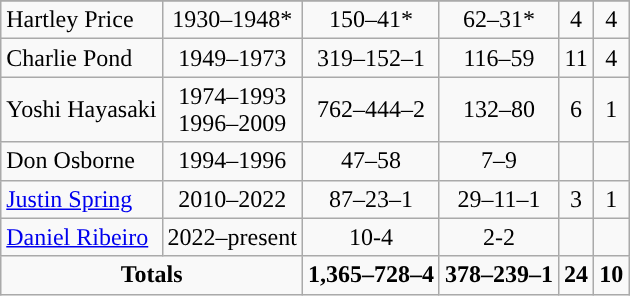<table class="wikitable" style="text-align:center">
<tr>
</tr>
<tr>
<td style="text-align:left">Hartley Price</td>
<td>1930–1948*</td>
<td>150–41*</td>
<td>62–31*</td>
<td>4</td>
<td>4</td>
</tr>
<tr>
<td style="text-align:left">Charlie Pond</td>
<td>1949–1973</td>
<td>319–152–1</td>
<td>116–59</td>
<td>11</td>
<td>4</td>
</tr>
<tr>
<td style="text-align:left">Yoshi Hayasaki</td>
<td>1974–1993<br>1996–2009</td>
<td>762–444–2</td>
<td>132–80</td>
<td>6</td>
<td>1</td>
</tr>
<tr>
<td style="text-align:left">Don Osborne</td>
<td>1994–1996</td>
<td>47–58</td>
<td>7–9</td>
<td></td>
<td></td>
</tr>
<tr>
<td style="text-align:left"><a href='#'>Justin Spring</a></td>
<td>2010–2022</td>
<td>87–23–1</td>
<td>29–11–1</td>
<td>3</td>
<td>1</td>
</tr>
<tr>
<td style="text-align:left"><a href='#'>Daniel Ribeiro</a></td>
<td>2022–present</td>
<td>10-4</td>
<td>2-2</td>
<td></td>
<td></td>
</tr>
<tr style="text-align:center; ">
<td colspan="2"><strong>Totals</strong></td>
<td><strong>1,365–728–4</strong></td>
<td><strong>378–239–1</strong></td>
<td><strong>24</strong></td>
<td><strong>10</strong></td>
</tr>
</table>
